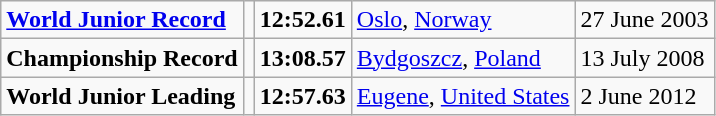<table class="wikitable">
<tr>
<td><strong><a href='#'>World Junior Record</a></strong></td>
<td></td>
<td><strong>12:52.61</strong></td>
<td><a href='#'>Oslo</a>, <a href='#'>Norway</a></td>
<td>27 June 2003</td>
</tr>
<tr>
<td><strong>Championship Record</strong></td>
<td></td>
<td><strong>13:08.57</strong></td>
<td><a href='#'>Bydgoszcz</a>, <a href='#'>Poland</a></td>
<td>13 July 2008</td>
</tr>
<tr>
<td><strong>World Junior Leading</strong></td>
<td></td>
<td><strong>12:57.63</strong></td>
<td><a href='#'>Eugene</a>, <a href='#'>United States</a></td>
<td>2 June 2012</td>
</tr>
</table>
